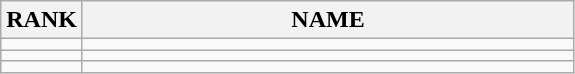<table class="wikitable">
<tr>
<th>RANK</th>
<th style="width: 20em">NAME</th>
</tr>
<tr>
<td align="center"></td>
<td></td>
</tr>
<tr>
<td align="center"></td>
<td></td>
</tr>
<tr>
<td align="center"></td>
<td></td>
</tr>
</table>
